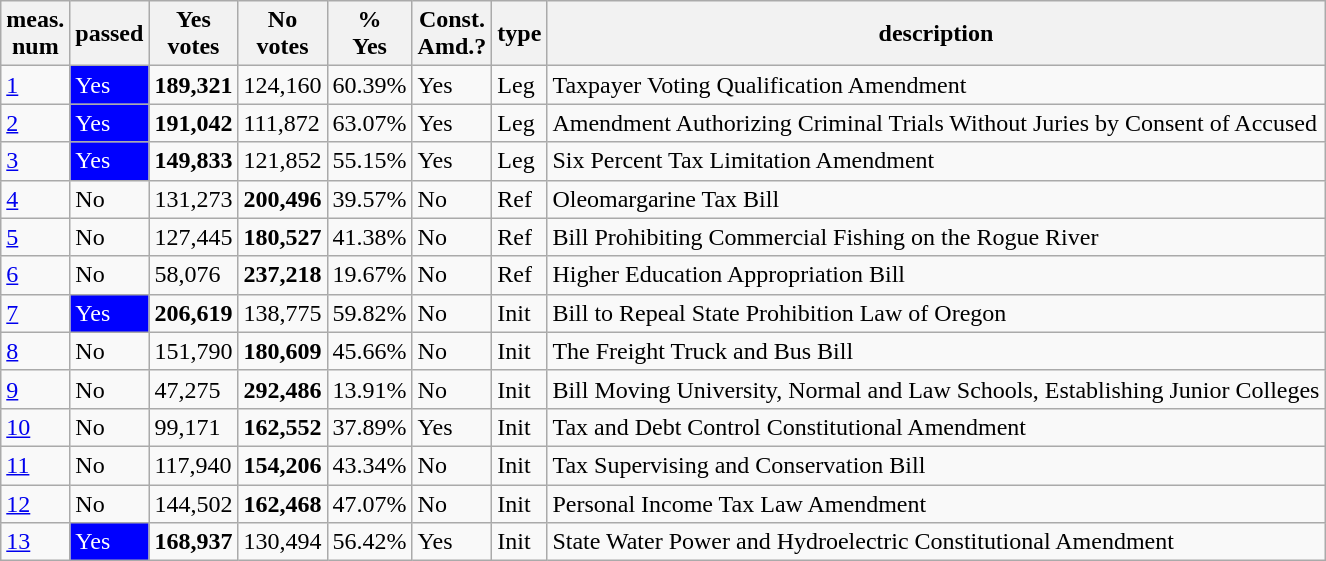<table class="wikitable sortable">
<tr>
<th>meas.<br>num</th>
<th>passed</th>
<th>Yes<br>votes</th>
<th>No<br>votes</th>
<th>%<br>Yes</th>
<th>Const.<br>Amd.?</th>
<th>type</th>
<th>description</th>
</tr>
<tr>
<td><a href='#'>1</a></td>
<td style="background:blue;color:white">Yes</td>
<td><strong>189,321</strong></td>
<td>124,160</td>
<td>60.39%</td>
<td>Yes</td>
<td>Leg</td>
<td>Taxpayer Voting Qualification Amendment</td>
</tr>
<tr>
<td><a href='#'>2</a></td>
<td style="background:blue;color:white">Yes</td>
<td><strong>191,042</strong></td>
<td>111,872</td>
<td>63.07%</td>
<td>Yes</td>
<td>Leg</td>
<td>Amendment Authorizing Criminal Trials Without Juries by Consent of Accused</td>
</tr>
<tr>
<td><a href='#'>3</a></td>
<td style="background:blue;color:white">Yes</td>
<td><strong>149,833</strong></td>
<td>121,852</td>
<td>55.15%</td>
<td>Yes</td>
<td>Leg</td>
<td>Six Percent Tax Limitation Amendment</td>
</tr>
<tr>
<td><a href='#'>4</a></td>
<td>No</td>
<td>131,273</td>
<td><strong>200,496</strong></td>
<td>39.57%</td>
<td>No</td>
<td>Ref</td>
<td>Oleomargarine Tax Bill</td>
</tr>
<tr>
<td><a href='#'>5</a></td>
<td>No</td>
<td>127,445</td>
<td><strong>180,527</strong></td>
<td>41.38%</td>
<td>No</td>
<td>Ref</td>
<td>Bill Prohibiting Commercial Fishing on the Rogue River</td>
</tr>
<tr>
<td><a href='#'>6</a></td>
<td>No</td>
<td>58,076</td>
<td><strong>237,218</strong></td>
<td>19.67%</td>
<td>No</td>
<td>Ref</td>
<td>Higher Education Appropriation Bill</td>
</tr>
<tr>
<td><a href='#'>7</a></td>
<td style="background:blue;color:white">Yes</td>
<td><strong>206,619</strong></td>
<td>138,775</td>
<td>59.82%</td>
<td>No</td>
<td>Init</td>
<td>Bill to Repeal State Prohibition Law of Oregon</td>
</tr>
<tr>
<td><a href='#'>8</a></td>
<td>No</td>
<td>151,790</td>
<td><strong>180,609</strong></td>
<td>45.66%</td>
<td>No</td>
<td>Init</td>
<td>The Freight Truck and Bus Bill</td>
</tr>
<tr>
<td><a href='#'>9</a></td>
<td>No</td>
<td>47,275</td>
<td><strong>292,486</strong></td>
<td>13.91%</td>
<td>No</td>
<td>Init</td>
<td>Bill Moving University, Normal and Law Schools, Establishing Junior Colleges</td>
</tr>
<tr>
<td><a href='#'>10</a></td>
<td>No</td>
<td>99,171</td>
<td><strong>162,552</strong></td>
<td>37.89%</td>
<td>Yes</td>
<td>Init</td>
<td>Tax and Debt Control Constitutional Amendment</td>
</tr>
<tr>
<td><a href='#'>11</a></td>
<td>No</td>
<td>117,940</td>
<td><strong>154,206</strong></td>
<td>43.34%</td>
<td>No</td>
<td>Init</td>
<td>Tax Supervising and Conservation Bill</td>
</tr>
<tr>
<td><a href='#'>12</a></td>
<td>No</td>
<td>144,502</td>
<td><strong>162,468</strong></td>
<td>47.07%</td>
<td>No</td>
<td>Init</td>
<td>Personal Income Tax Law Amendment</td>
</tr>
<tr>
<td><a href='#'>13</a></td>
<td style="background:blue;color:white">Yes</td>
<td><strong>168,937</strong></td>
<td>130,494</td>
<td>56.42%</td>
<td>Yes</td>
<td>Init</td>
<td>State Water Power and Hydroelectric Constitutional Amendment</td>
</tr>
</table>
